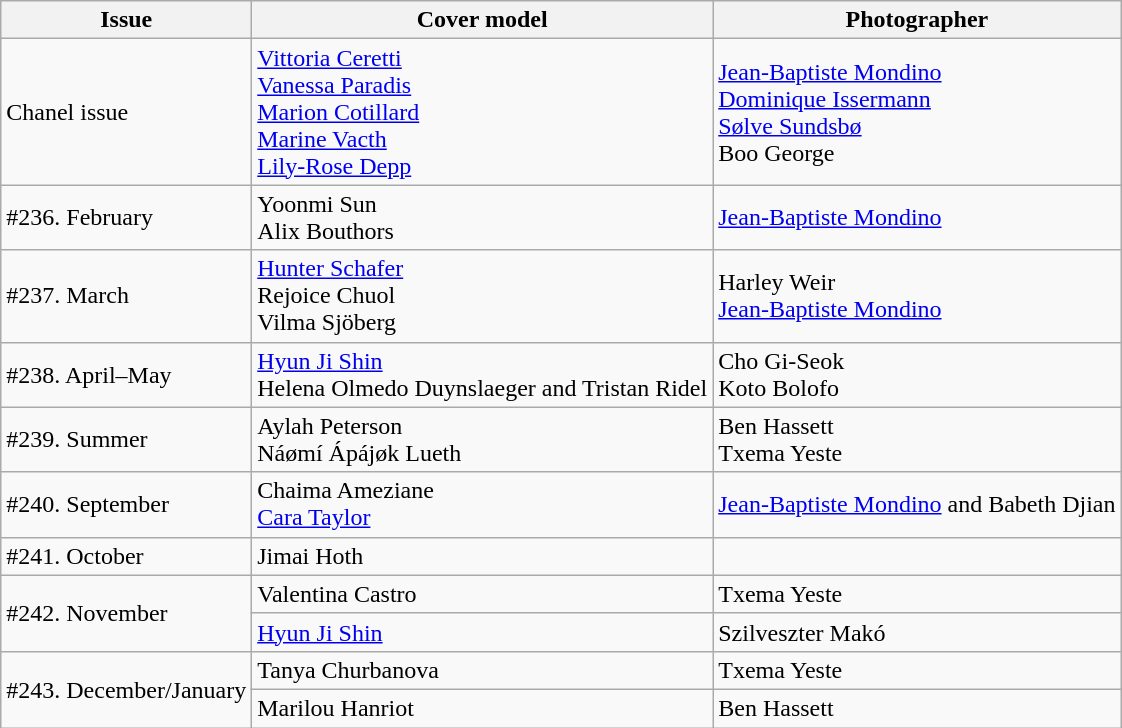<table class="sortable wikitable">
<tr>
<th>Issue</th>
<th>Cover model</th>
<th>Photographer</th>
</tr>
<tr>
<td>Chanel issue</td>
<td><a href='#'>Vittoria Ceretti</a> <br> <a href='#'>Vanessa Paradis</a><br><a href='#'>Marion Cotillard</a><br> <a href='#'>Marine Vacth</a> <br> <a href='#'>Lily-Rose Depp</a></td>
<td><a href='#'>Jean-Baptiste Mondino</a> <br> <a href='#'>Dominique Issermann</a>  <br> <a href='#'>Sølve Sundsbø</a> <br> Boo George</td>
</tr>
<tr>
<td>#236. February</td>
<td>Yoonmi Sun <br> Alix Bouthors</td>
<td><a href='#'>Jean-Baptiste Mondino</a></td>
</tr>
<tr>
<td>#237. March</td>
<td><a href='#'>Hunter Schafer</a> <br> Rejoice Chuol <br> Vilma Sjöberg</td>
<td>Harley Weir  <br> <a href='#'>Jean-Baptiste Mondino</a></td>
</tr>
<tr>
<td>#238. April–May</td>
<td><a href='#'>Hyun Ji Shin</a> <br> Helena Olmedo Duynslaeger and Tristan Ridel</td>
<td>Cho Gi-Seok <br> Koto Bolofo</td>
</tr>
<tr>
<td>#239. Summer</td>
<td>Aylah Peterson <br> Náømí Ápájøk Lueth</td>
<td>Ben Hassett <br> Txema Yeste</td>
</tr>
<tr>
<td>#240. September</td>
<td>Chaima Ameziane <br> <a href='#'>Cara Taylor</a></td>
<td><a href='#'>Jean-Baptiste Mondino</a> and Babeth Djian</td>
</tr>
<tr>
<td>#241. October</td>
<td>Jimai Hoth</td>
<td></td>
</tr>
<tr>
<td rowspan="2">#242. November</td>
<td>Valentina Castro</td>
<td>Txema Yeste</td>
</tr>
<tr>
<td><a href='#'>Hyun Ji Shin</a></td>
<td>Szilveszter Makó</td>
</tr>
<tr>
<td rowspan="2">#243. December/January</td>
<td>Tanya Churbanova</td>
<td>Txema Yeste</td>
</tr>
<tr>
<td>Marilou Hanriot</td>
<td>Ben Hassett</td>
</tr>
</table>
